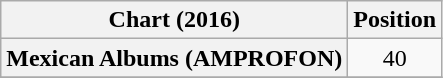<table class="wikitable plainrowheaders" style="text-align:center">
<tr>
<th scope="col">Chart (2016)</th>
<th scope="col">Position</th>
</tr>
<tr>
<th scope="row">Mexican Albums (AMPROFON)</th>
<td>40</td>
</tr>
<tr>
</tr>
</table>
